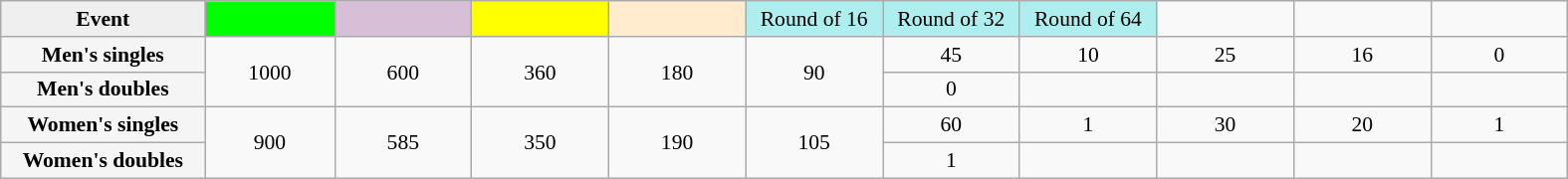<table class=wikitable style=font-size:90%;text-align:center>
<tr>
<td style="width:130px; background:#efefef;"><strong>Event</strong></td>
<td style="width:80px; background:lime;"></td>
<td style="width:85px; background:thistle;"></td>
<td style="width:85px; background:#ff0;"></td>
<td style="width:85px; background:#ffebcd;"></td>
<td style="width:85px; background:#afeeee;">Round of 16</td>
<td style="width:85px; background:#afeeee;">Round of 32</td>
<td style="width:85px; background:#afeeee;">Round of 64</td>
<td width=85></td>
<td width=85></td>
<td width=85></td>
</tr>
<tr>
<th style="background:#f5f5f5;">Men's singles</th>
<td rowspan=2>1000</td>
<td rowspan=2>600</td>
<td rowspan=2>360</td>
<td rowspan=2>180</td>
<td rowspan=2>90</td>
<td>45</td>
<td>10</td>
<td>25</td>
<td>16</td>
<td>0</td>
</tr>
<tr>
<th style="background:#f5f5f5;">Men's doubles</th>
<td>0</td>
<td></td>
<td></td>
<td></td>
<td></td>
</tr>
<tr>
<th style="background:#f5f5f5;">Women's singles</th>
<td rowspan=2>900</td>
<td rowspan=2>585</td>
<td rowspan=2>350</td>
<td rowspan=2>190</td>
<td rowspan=2>105</td>
<td>60</td>
<td>1</td>
<td>30</td>
<td>20</td>
<td>1</td>
</tr>
<tr>
<th style="background:#f5f5f5;">Women's doubles</th>
<td>1</td>
<td></td>
<td></td>
<td></td>
<td></td>
</tr>
</table>
